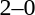<table style="text-align:center">
<tr>
<th width=200></th>
<th width=100></th>
<th width=200></th>
</tr>
<tr>
<td align=right></td>
<td>2–0</td>
<td align=left></td>
</tr>
</table>
